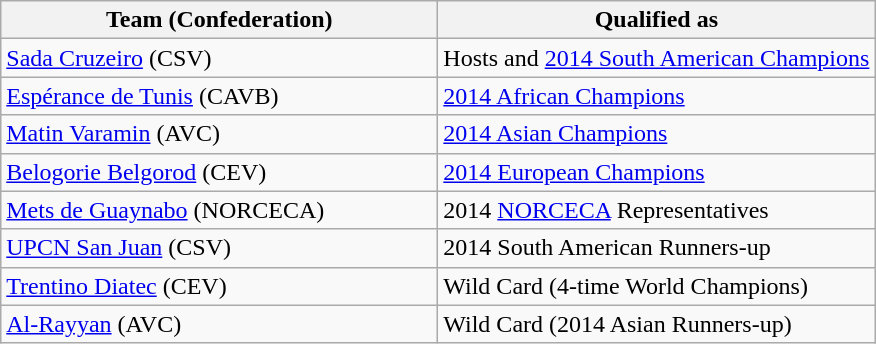<table class="wikitable">
<tr>
<th width=50%>Team (Confederation)</th>
<th width=50%>Qualified as</th>
</tr>
<tr>
<td> <a href='#'>Sada Cruzeiro</a> (CSV)</td>
<td>Hosts and <a href='#'>2014 South American Champions</a></td>
</tr>
<tr>
<td> <a href='#'>Espérance de Tunis</a> (CAVB)</td>
<td><a href='#'>2014 African Champions</a></td>
</tr>
<tr>
<td> <a href='#'>Matin Varamin</a> (AVC)</td>
<td><a href='#'>2014 Asian Champions</a></td>
</tr>
<tr>
<td> <a href='#'>Belogorie Belgorod</a> (CEV)</td>
<td><a href='#'>2014 European Champions</a></td>
</tr>
<tr>
<td> <a href='#'>Mets de Guaynabo</a> (NORCECA)</td>
<td>2014 <a href='#'>NORCECA</a> Representatives</td>
</tr>
<tr>
<td> <a href='#'>UPCN San Juan</a> (CSV)</td>
<td>2014 South American Runners-up</td>
</tr>
<tr>
<td> <a href='#'>Trentino Diatec</a> (CEV)</td>
<td>Wild Card (4-time World Champions)</td>
</tr>
<tr>
<td> <a href='#'>Al-Rayyan</a> (AVC)</td>
<td>Wild Card (2014 Asian Runners-up)</td>
</tr>
</table>
